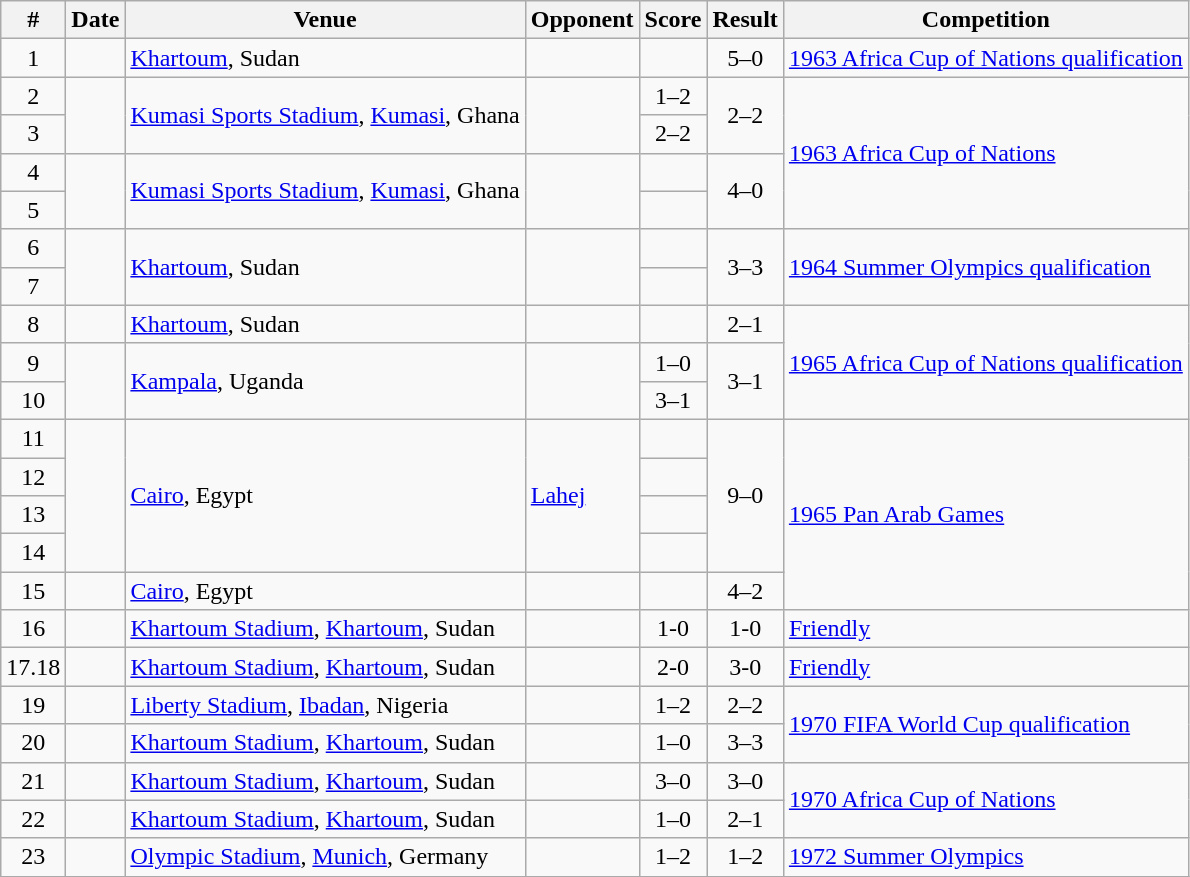<table class="wikitable sortable">
<tr>
<th>#</th>
<th>Date</th>
<th>Venue</th>
<th>Opponent</th>
<th>Score</th>
<th>Result</th>
<th>Competition</th>
</tr>
<tr>
<td align="center">1</td>
<td></td>
<td><a href='#'>Khartoum</a>, Sudan</td>
<td></td>
<td align="center"></td>
<td align="center">5–0</td>
<td><a href='#'>1963 Africa Cup of Nations qualification</a></td>
</tr>
<tr>
<td align="center">2</td>
<td rowspan=2></td>
<td rowspan=2><a href='#'>Kumasi Sports Stadium</a>, <a href='#'>Kumasi</a>, Ghana</td>
<td rowspan=2></td>
<td align="center">1–2</td>
<td align="center" rowspan=2>2–2</td>
<td rowspan=4><a href='#'>1963 Africa Cup of Nations</a></td>
</tr>
<tr>
<td align="center">3</td>
<td align="center">2–2</td>
</tr>
<tr>
<td align="center">4</td>
<td rowspan=2></td>
<td rowspan=2><a href='#'>Kumasi Sports Stadium</a>, <a href='#'>Kumasi</a>, Ghana</td>
<td rowspan=2></td>
<td align="center"></td>
<td align="center" rowspan=2>4–0</td>
</tr>
<tr>
<td align="center">5</td>
<td align="center"></td>
</tr>
<tr>
<td align="center">6</td>
<td rowspan=2></td>
<td rowspan=2><a href='#'>Khartoum</a>, Sudan</td>
<td rowspan=2></td>
<td align="center"></td>
<td align="center" rowspan=2>3–3</td>
<td rowspan=2><a href='#'>1964 Summer Olympics qualification</a></td>
</tr>
<tr>
<td align="center">7</td>
<td align="center"></td>
</tr>
<tr>
<td align="center">8</td>
<td></td>
<td><a href='#'>Khartoum</a>, Sudan</td>
<td></td>
<td align="center"></td>
<td align="center">2–1</td>
<td rowspan=3><a href='#'>1965 Africa Cup of Nations qualification</a></td>
</tr>
<tr>
<td align="center">9</td>
<td rowspan=2></td>
<td rowspan=2><a href='#'>Kampala</a>, Uganda</td>
<td rowspan=2></td>
<td align="center">1–0</td>
<td align="center" rowspan=2>3–1</td>
</tr>
<tr>
<td align="center">10</td>
<td align="center">3–1</td>
</tr>
<tr>
<td align="center">11</td>
<td rowspan=4></td>
<td rowspan=4><a href='#'>Cairo</a>, Egypt</td>
<td rowspan=4> <a href='#'>Lahej</a></td>
<td align="center"></td>
<td align="center" rowspan=4>9–0</td>
<td rowspan=5><a href='#'>1965 Pan Arab Games</a></td>
</tr>
<tr>
<td align="center">12</td>
<td align="center"></td>
</tr>
<tr>
<td align="center">13</td>
<td align="center"></td>
</tr>
<tr>
<td align="center">14</td>
<td align="center"></td>
</tr>
<tr>
<td align="center">15</td>
<td></td>
<td><a href='#'>Cairo</a>, Egypt</td>
<td></td>
<td align="center"></td>
<td align="center">4–2</td>
</tr>
<tr>
<td align="center">16</td>
<td></td>
<td><a href='#'>Khartoum Stadium</a>, <a href='#'>Khartoum</a>, Sudan</td>
<td></td>
<td align="center">1-0</td>
<td align="center">1-0</td>
<td><a href='#'>Friendly</a></td>
</tr>
<tr>
<td align="center">17.18</td>
<td></td>
<td><a href='#'>Khartoum Stadium</a>, <a href='#'>Khartoum</a>, Sudan</td>
<td></td>
<td align="center">2-0</td>
<td align="center">3-0</td>
<td><a href='#'>Friendly</a></td>
</tr>
<tr>
<td align="center">19</td>
<td></td>
<td><a href='#'>Liberty Stadium</a>, <a href='#'>Ibadan</a>, Nigeria</td>
<td></td>
<td align="center">1–2</td>
<td align="center">2–2</td>
<td rowspan=2><a href='#'>1970 FIFA World Cup qualification</a></td>
</tr>
<tr>
<td align="center">20</td>
<td></td>
<td><a href='#'>Khartoum Stadium</a>, <a href='#'>Khartoum</a>, Sudan</td>
<td></td>
<td align="center">1–0</td>
<td align="center">3–3</td>
</tr>
<tr>
<td align="center">21</td>
<td></td>
<td><a href='#'>Khartoum Stadium</a>, <a href='#'>Khartoum</a>, Sudan</td>
<td></td>
<td align="center">3–0</td>
<td align="center">3–0</td>
<td rowspan=2><a href='#'>1970 Africa Cup of Nations</a></td>
</tr>
<tr>
<td align="center">22</td>
<td></td>
<td><a href='#'>Khartoum Stadium</a>, <a href='#'>Khartoum</a>, Sudan</td>
<td></td>
<td align="center">1–0</td>
<td align="center">2–1</td>
</tr>
<tr>
<td align="center">23</td>
<td></td>
<td><a href='#'>Olympic Stadium</a>, <a href='#'>Munich</a>, Germany</td>
<td></td>
<td align="center">1–2</td>
<td align="center">1–2</td>
<td><a href='#'>1972 Summer Olympics</a></td>
</tr>
<tr>
</tr>
</table>
